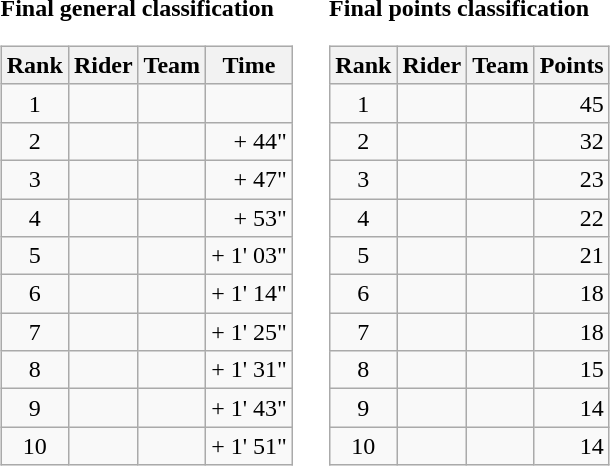<table>
<tr>
<td><strong>Final general classification</strong><br><table class="wikitable">
<tr>
<th scope="col">Rank</th>
<th scope="col">Rider</th>
<th scope="col">Team</th>
<th scope="col">Time</th>
</tr>
<tr>
<td style="text-align:center;">1</td>
<td> </td>
<td></td>
<td style="text-align:right;"></td>
</tr>
<tr>
<td style="text-align:center;">2</td>
<td></td>
<td></td>
<td style="text-align:right;">+ 44"</td>
</tr>
<tr>
<td style="text-align:center;">3</td>
<td></td>
<td></td>
<td style="text-align:right;">+ 47"</td>
</tr>
<tr>
<td style="text-align:center;">4</td>
<td></td>
<td></td>
<td style="text-align:right;">+ 53"</td>
</tr>
<tr>
<td style="text-align:center;">5</td>
<td></td>
<td></td>
<td style="text-align:right;">+ 1' 03"</td>
</tr>
<tr>
<td style="text-align:center;">6</td>
<td></td>
<td></td>
<td style="text-align:right;">+ 1' 14"</td>
</tr>
<tr>
<td style="text-align:center;">7</td>
<td></td>
<td></td>
<td style="text-align:right;">+ 1' 25"</td>
</tr>
<tr>
<td style="text-align:center;">8</td>
<td></td>
<td></td>
<td style="text-align:right;">+ 1' 31"</td>
</tr>
<tr>
<td style="text-align:center;">9</td>
<td></td>
<td></td>
<td style="text-align:right;">+ 1' 43"</td>
</tr>
<tr>
<td style="text-align:center;">10</td>
<td></td>
<td></td>
<td style="text-align:right;">+ 1' 51"</td>
</tr>
</table>
</td>
<td></td>
<td><strong>Final points classification</strong><br><table class="wikitable">
<tr>
<th scope="col">Rank</th>
<th scope="col">Rider</th>
<th scope="col">Team</th>
<th scope="col">Points</th>
</tr>
<tr>
<td style="text-align:center;">1</td>
<td> </td>
<td></td>
<td style="text-align:right;">45</td>
</tr>
<tr>
<td style="text-align:center;">2</td>
<td></td>
<td></td>
<td style="text-align:right;">32</td>
</tr>
<tr>
<td style="text-align:center;">3</td>
<td></td>
<td></td>
<td style="text-align:right;">23</td>
</tr>
<tr>
<td style="text-align:center;">4</td>
<td></td>
<td></td>
<td style="text-align:right;">22</td>
</tr>
<tr>
<td style="text-align:center;">5</td>
<td></td>
<td></td>
<td style="text-align:right;">21</td>
</tr>
<tr>
<td style="text-align:center;">6</td>
<td></td>
<td></td>
<td style="text-align:right;">18</td>
</tr>
<tr>
<td style="text-align:center;">7</td>
<td></td>
<td></td>
<td style="text-align:right;">18</td>
</tr>
<tr>
<td style="text-align:center;">8</td>
<td></td>
<td></td>
<td style="text-align:right;">15</td>
</tr>
<tr>
<td style="text-align:center;">9</td>
<td></td>
<td></td>
<td style="text-align:right;">14</td>
</tr>
<tr>
<td style="text-align:center;">10</td>
<td></td>
<td></td>
<td style="text-align:right;">14</td>
</tr>
</table>
</td>
</tr>
</table>
